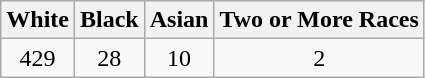<table class="wikitable" style=text-align:center>
<tr>
<th>White</th>
<th>Black</th>
<th>Asian</th>
<th>Two or More Races</th>
</tr>
<tr>
<td>429</td>
<td>28</td>
<td>10</td>
<td>2</td>
</tr>
</table>
